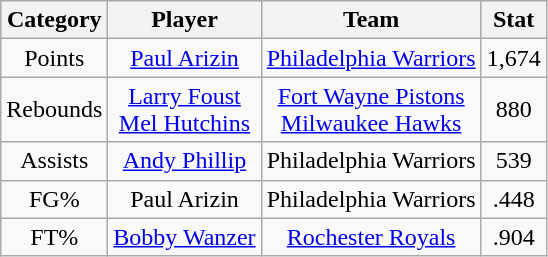<table class="wikitable" style="text-align:center">
<tr>
<th>Category</th>
<th>Player</th>
<th>Team</th>
<th>Stat</th>
</tr>
<tr>
<td>Points</td>
<td><a href='#'>Paul Arizin</a></td>
<td><a href='#'>Philadelphia Warriors</a></td>
<td>1,674</td>
</tr>
<tr>
<td>Rebounds</td>
<td><a href='#'>Larry Foust</a><br><a href='#'>Mel Hutchins</a></td>
<td><a href='#'>Fort Wayne Pistons</a><br><a href='#'>Milwaukee Hawks</a></td>
<td>880</td>
</tr>
<tr>
<td>Assists</td>
<td><a href='#'>Andy Phillip</a></td>
<td>Philadelphia Warriors</td>
<td>539</td>
</tr>
<tr>
<td>FG%</td>
<td>Paul Arizin</td>
<td>Philadelphia Warriors</td>
<td>.448</td>
</tr>
<tr>
<td>FT%</td>
<td><a href='#'>Bobby Wanzer</a></td>
<td><a href='#'>Rochester Royals</a></td>
<td>.904</td>
</tr>
</table>
